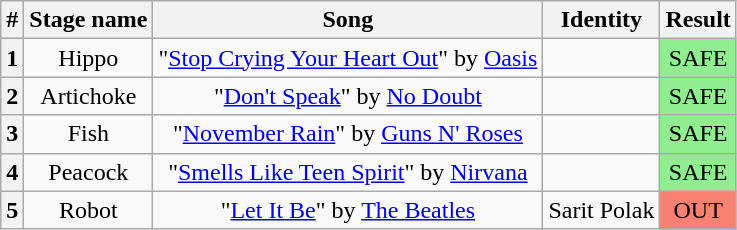<table class="wikitable plainrowheaders" style="text-align: center;">
<tr>
<th>#</th>
<th>Stage name</th>
<th>Song</th>
<th>Identity</th>
<th>Result</th>
</tr>
<tr>
<th>1</th>
<td>Hippo</td>
<td>"<a href='#'>Stop Crying Your Heart Out</a>" by <a href='#'>Oasis</a></td>
<td></td>
<td bgcolor="lightgreen">SAFE</td>
</tr>
<tr>
<th>2</th>
<td>Artichoke</td>
<td>"<a href='#'>Don't Speak</a>" by <a href='#'>No Doubt</a></td>
<td></td>
<td bgcolor="lightgreen">SAFE</td>
</tr>
<tr>
<th>3</th>
<td>Fish</td>
<td>"<a href='#'>November Rain</a>" by <a href='#'>Guns N' Roses</a></td>
<td></td>
<td bgcolor="lightgreen">SAFE</td>
</tr>
<tr>
<th>4</th>
<td>Peacock</td>
<td>"<a href='#'>Smells Like Teen Spirit</a>" by <a href='#'>Nirvana</a></td>
<td></td>
<td bgcolor="lightgreen">SAFE</td>
</tr>
<tr>
<th>5</th>
<td>Robot</td>
<td>"<a href='#'>Let It Be</a>" by <a href='#'>The Beatles</a></td>
<td>Sarit Polak</td>
<td bgcolor="salmon">OUT</td>
</tr>
</table>
